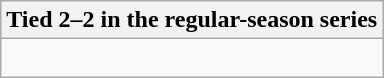<table class="wikitable collapsible collapsed">
<tr>
<th>Tied 2–2 in the regular-season series</th>
</tr>
<tr>
<td><br>


</td>
</tr>
</table>
